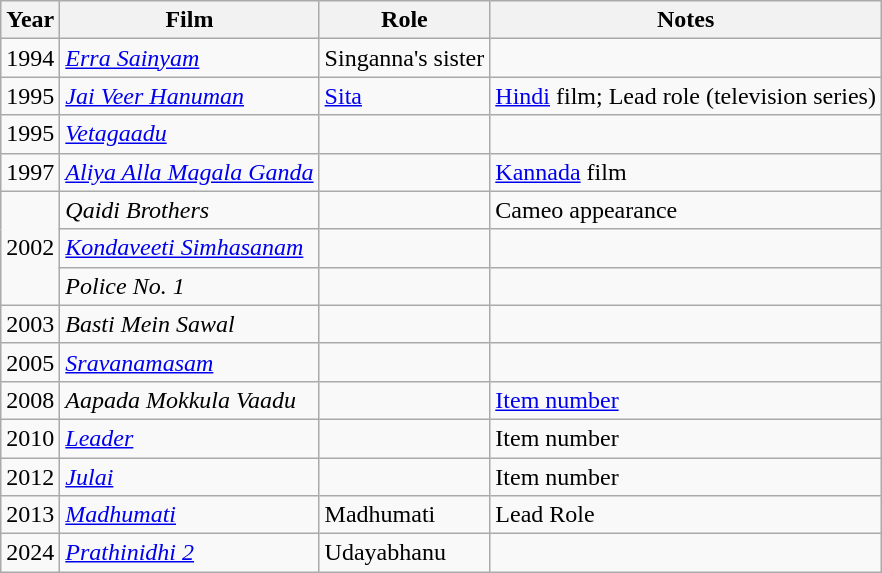<table class="wikitable sortable">
<tr>
<th>Year</th>
<th>Film</th>
<th>Role</th>
<th>Notes</th>
</tr>
<tr>
<td>1994</td>
<td><em><a href='#'>Erra Sainyam</a></em></td>
<td>Singanna's sister</td>
<td></td>
</tr>
<tr>
<td>1995</td>
<td><em><a href='#'>Jai Veer Hanuman</a></em></td>
<td><a href='#'>Sita</a></td>
<td><a href='#'>Hindi</a> film; Lead role (television series)</td>
</tr>
<tr>
<td>1995</td>
<td><em><a href='#'>Vetagaadu</a></em></td>
<td></td>
<td></td>
</tr>
<tr>
<td>1997</td>
<td><em><a href='#'>Aliya Alla Magala Ganda</a></em></td>
<td></td>
<td><a href='#'>Kannada</a> film</td>
</tr>
<tr>
<td rowspan="3">2002</td>
<td><em>Qaidi Brothers</em></td>
<td></td>
<td>Cameo appearance</td>
</tr>
<tr>
<td><em><a href='#'>Kondaveeti Simhasanam</a></em></td>
<td></td>
<td></td>
</tr>
<tr>
<td><em>Police No. 1</em></td>
<td></td>
<td></td>
</tr>
<tr>
<td>2003</td>
<td><em>Basti Mein Sawal</em></td>
<td></td>
<td></td>
</tr>
<tr ghhgsadyuefiufeyu>
<td>2005</td>
<td><em><a href='#'>Sravanamasam</a></em></td>
<td></td>
<td></td>
</tr>
<tr>
<td>2008</td>
<td><em>Aapada Mokkula Vaadu</em></td>
<td></td>
<td><a href='#'>Item number</a></td>
</tr>
<tr>
<td>2010</td>
<td><em><a href='#'>Leader</a></em></td>
<td></td>
<td>Item number</td>
</tr>
<tr>
<td>2012</td>
<td><em><a href='#'>Julai</a></em></td>
<td></td>
<td>Item number</td>
</tr>
<tr>
<td>2013</td>
<td><em><a href='#'>Madhumati</a></em></td>
<td>Madhumati</td>
<td>Lead Role</td>
</tr>
<tr>
<td>2024</td>
<td><em><a href='#'>Prathinidhi 2</a></em></td>
<td>Udayabhanu</td>
<td></td>
</tr>
</table>
